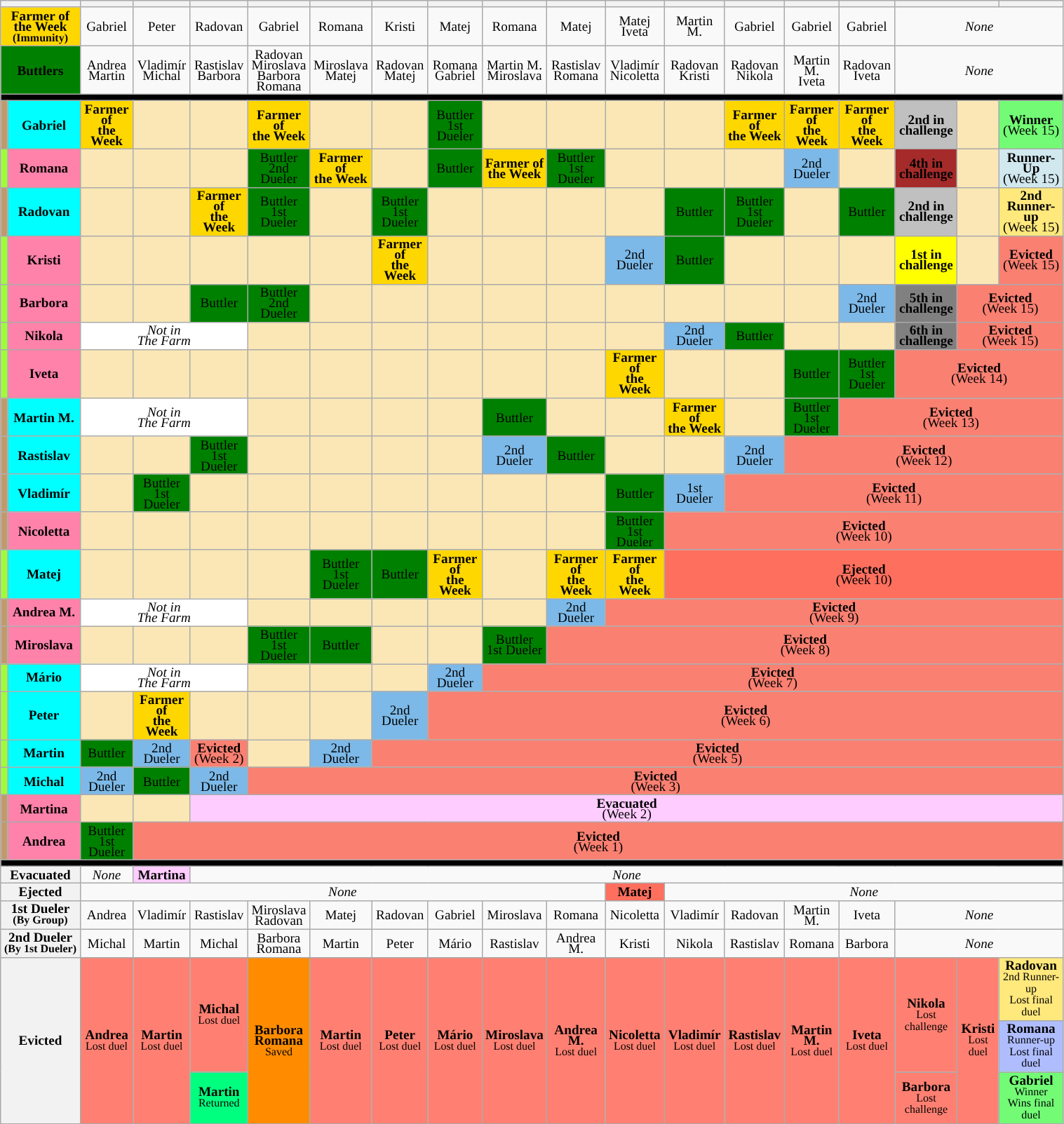<table class="wikitable" style="text-align:center; width:80%; font-size:80%; line-height:10px">
<tr>
<th colspan=2></th>
<th></th>
<th></th>
<th></th>
<th></th>
<th></th>
<th></th>
<th></th>
<th></th>
<th></th>
<th></th>
<th></th>
<th></th>
<th></th>
<th></th>
<th colspan=2></th>
<th></th>
</tr>
<tr>
<th colspan=2 style="background:gold;">Farmer of the Week<br><small>(Immunity)</small></th>
<td>Gabriel</td>
<td>Peter</td>
<td>Radovan</td>
<td>Gabriel</td>
<td>Romana</td>
<td>Kristi</td>
<td>Matej</td>
<td>Romana</td>
<td>Matej</td>
<td>Matej<br>Iveta</td>
<td>Martin M.</td>
<td>Gabriel</td>
<td>Gabriel</td>
<td>Gabriel</td>
<td colspan=3><em>None</em></td>
</tr>
<tr>
<th colspan=2 style="background:#008000;">Buttlers</th>
<td>Andrea<br>Martin</td>
<td>Vladimír<br>Michal</td>
<td>Rastislav<br>Barbora</td>
<td>Radovan<br>Miroslava<br>Barbora<br>Romana</td>
<td>Miroslava<br>Matej</td>
<td>Radovan<br>Matej</td>
<td>Romana<br>Gabriel</td>
<td>Martin M.<br>Miroslava</td>
<td>Rastislav<br>Romana</td>
<td>Vladimír<br>Nicoletta</td>
<td>Radovan<br>Kristi</td>
<td>Radovan<br>Nikola</td>
<td>Martin M.<br>Iveta</td>
<td>Radovan<br>Iveta</td>
<td colspan=3><em>None</em></td>
</tr>
<tr>
<th style="background:#000000;" colspan="20"></th>
</tr>
<tr>
<td style="background:#C19A6B"></td>
<th style="background:cyan;">Gabriel</th>
<td style="background:gold;"><strong>Farmer of<br>the Week</strong></td>
<td style="background:#FAE7B5;"></td>
<td style="background:#FAE7B5;"></td>
<td style="background:gold;"><strong>Farmer of<br>the Week</strong></td>
<td style="background:#FAE7B5;"></td>
<td style="background:#FAE7B5;"></td>
<td style="background:#008000;">Buttler<br>1st Dueler</td>
<td style="background:#FAE7B5;"></td>
<td style="background:#FAE7B5;"></td>
<td style="background:#FAE7B5;"></td>
<td style="background:#FAE7B5;"></td>
<td style="background:gold;"><strong>Farmer of<br>the Week</strong></td>
<td style="background:gold;"><strong>Farmer of<br>the Week</strong></td>
<td style="background:gold;"><strong>Farmer of<br>the Week</strong></td>
<td style="background:silver;"><strong>2nd in<br>challenge</strong></td>
<td style="background:#FAE7B5;"></td>
<td style="background:#73FB76" colspan=2><strong>Winner</strong> <br> (Week 15)</td>
</tr>
<tr>
<td style="background:#9EFD38"></td>
<th style="background:#FF82AB;">Romana</th>
<td style="background:#FAE7B5;"></td>
<td style="background:#FAE7B5;"></td>
<td style="background:#FAE7B5;"></td>
<td style="background:#008000;">Buttler<br>2nd Dueler</td>
<td style="background:gold;"><strong>Farmer of<br>the Week</strong></td>
<td style="background:#FAE7B5;"></td>
<td style="background:#008000;">Buttler</td>
<td style="background:gold;"><strong>Farmer of<br>the Week</strong></td>
<td style="background:#008000;">Buttler<br>1st Dueler</td>
<td style="background:#FAE7B5;"></td>
<td style="background:#FAE7B5;"></td>
<td style="background:#FAE7B5;"></td>
<td style="background:#7CB9E8;">2nd Dueler</td>
<td style="background:#FAE7B5;"></td>
<td style="background:brown;"><strong>4th in<br>challenge</strong></td>
<td style="background:#FAE7B5;"></td>
<td style="background:#D1E8EF" colspan=2><strong>Runner-Up</strong> <br> (Week 15)</td>
</tr>
<tr>
<td style="background:#C19A6B"></td>
<th style="background:cyan;">Radovan</th>
<td style="background:#FAE7B5;"></td>
<td style="background:#FAE7B5;"></td>
<td style="background:gold;"><strong>Farmer of<br>the Week</strong></td>
<td style="background:#008000;">Buttler<br>1st Dueler</td>
<td style="background:#FAE7B5;"></td>
<td style="background:#008000;">Buttler<br>1st Dueler</td>
<td style="background:#FAE7B5;"></td>
<td style="background:#FAE7B5;"></td>
<td style="background:#FAE7B5;"></td>
<td style="background:#FAE7B5;"></td>
<td style="background:#008000;">Buttler</td>
<td style="background:#008000;">Buttler<br>1st Dueler</td>
<td style="background:#FAE7B5;"></td>
<td style="background:#008000;">Buttler</td>
<td style="background:silver;"><strong>2nd in<br>challenge</strong></td>
<td style="background:#FAE7B5;"></td>
<td style="background:#FFE87C" colspan=2><strong>2nd Runner-up</strong> <br> (Week 15)</td>
</tr>
<tr>
<td style="background:#9EFD38"></td>
<th style="background:#FF82AB;">Kristi</th>
<td style="background:#FAE7B5;"></td>
<td style="background:#FAE7B5;"></td>
<td style="background:#FAE7B5;"></td>
<td style="background:#FAE7B5;"></td>
<td style="background:#FAE7B5;"></td>
<td style="background:gold;"><strong>Farmer of<br>the Week</strong></td>
<td style="background:#FAE7B5;"></td>
<td style="background:#FAE7B5;"></td>
<td style="background:#FAE7B5;"></td>
<td style="background:#7CB9E8;">2nd Dueler</td>
<td style="background:#008000;">Buttler</td>
<td style="background:#FAE7B5;"></td>
<td style="background:#FAE7B5;"></td>
<td style="background:#FAE7B5;"></td>
<td style="background:yellow;"><strong>1st in<br>challenge</strong></td>
<td style="background:#FAE7B5;"></td>
<td colspan=16 style="background:salmon;"><strong>Evicted</strong><br> (Week 15)</td>
</tr>
<tr>
<td style="background:#9EFD38"></td>
<th style="background:#FF82AB;">Barbora</th>
<td style="background:#FAE7B5;"></td>
<td style="background:#FAE7B5;"></td>
<td style="background:#008000;">Buttler</td>
<td style="background:#008000;">Buttler<br>2nd Dueler</td>
<td style="background:#FAE7B5;"></td>
<td style="background:#FAE7B5;"></td>
<td style="background:#FAE7B5;"></td>
<td style="background:#FAE7B5;"></td>
<td style="background:#FAE7B5;"></td>
<td style="background:#FAE7B5;"></td>
<td style="background:#FAE7B5;"></td>
<td style="background:#FAE7B5;"></td>
<td style="background:#FAE7B5;"></td>
<td style="background:#7CB9E8;">2nd Dueler</td>
<td style="background:grey;"><strong>5th in<br>challenge</strong></td>
<td colspan=16 style="background:salmon;"><strong>Evicted</strong><br> (Week 15)</td>
</tr>
<tr>
<td style="background:#9EFD38"></td>
<th style="background:#FF82AB;">Nikola</th>
<td style="background:#FFFFFF; text-align:center;" colspan=3><em>Not in<br>The Farm</em></td>
<td style="background:#FAE7B5;"></td>
<td style="background:#FAE7B5;"></td>
<td style="background:#FAE7B5;"></td>
<td style="background:#FAE7B5;"></td>
<td style="background:#FAE7B5;"></td>
<td style="background:#FAE7B5;"></td>
<td style="background:#FAE7B5;"></td>
<td style="background:#7CB9E8;">2nd Dueler</td>
<td style="background:#008000;">Buttler</td>
<td style="background:#FAE7B5;"></td>
<td style="background:#FAE7B5;"></td>
<td style="background:grey;"><strong>6th in<br>challenge</strong></td>
<td colspan=16 style="background:salmon;"><strong>Evicted</strong><br> (Week 15)</td>
</tr>
<tr>
<td style="background:#9EFD38"></td>
<th style="background:#FF82AB;">Iveta</th>
<td style="background:#FAE7B5;"></td>
<td style="background:#FAE7B5;"></td>
<td style="background:#FAE7B5;"></td>
<td style="background:#FAE7B5;"></td>
<td style="background:#FAE7B5;"></td>
<td style="background:#FAE7B5;"></td>
<td style="background:#FAE7B5;"></td>
<td style="background:#FAE7B5;"></td>
<td style="background:#FAE7B5;"></td>
<td style="background:gold;"><strong>Farmer of<br>the Week</strong></td>
<td style="background:#FAE7B5;"></td>
<td style="background:#FAE7B5;"></td>
<td style="background:#008000;">Buttler</td>
<td style="background:#008000;">Buttler<br>1st Dueler</td>
<td colspan=16 style="background:salmon;"><strong>Evicted</strong><br> (Week 14)</td>
</tr>
<tr>
<td style="background:#C19A6B"></td>
<th style="background:cyan;">Martin M.</th>
<td style="background:#FFFFFF; text-align:center;" colspan=3><em>Not in<br>The Farm</em></td>
<td style="background:#FAE7B5;"></td>
<td style="background:#FAE7B5;"></td>
<td style="background:#FAE7B5;"></td>
<td style="background:#FAE7B5;"></td>
<td style="background:#008000;">Buttler</td>
<td style="background:#FAE7B5;"></td>
<td style="background:#FAE7B5;"></td>
<td style="background:gold;"><strong>Farmer of<br>the Week</strong></td>
<td style="background:#FAE7B5;"></td>
<td style="background:#008000;">Buttler<br>1st Dueler</td>
<td colspan=16 style="background:salmon;"><strong>Evicted</strong><br> (Week 13)</td>
</tr>
<tr>
<td style="background:#C19A6B"></td>
<th style="background:cyan;">Rastislav</th>
<td style="background:#FAE7B5;"></td>
<td style="background:#FAE7B5;"></td>
<td style="background:#008000;">Buttler<br>1st Dueler</td>
<td style="background:#FAE7B5;"></td>
<td style="background:#FAE7B5;"></td>
<td style="background:#FAE7B5;"></td>
<td style="background:#FAE7B5;"></td>
<td style="background:#7CB9E8;">2nd Dueler</td>
<td style="background:#008000;">Buttler</td>
<td style="background:#FAE7B5;"></td>
<td style="background:#FAE7B5;"></td>
<td style="background:#7CB9E8;">2nd Dueler</td>
<td colspan=16 style="background:salmon;"><strong>Evicted</strong><br> (Week 12)</td>
</tr>
<tr>
<td style="background:#C19A6B"></td>
<th style="background:cyan;">Vladimír</th>
<td style="background:#FAE7B5;"></td>
<td style="background:#008000;">Buttler<br>1st Dueler</td>
<td style="background:#FAE7B5;"></td>
<td style="background:#FAE7B5;"></td>
<td style="background:#FAE7B5;"></td>
<td style="background:#FAE7B5;"></td>
<td style="background:#FAE7B5;"></td>
<td style="background:#FAE7B5;"></td>
<td style="background:#FAE7B5;"></td>
<td style="background:#008000;">Buttler</td>
<td style="background:#7CB9E8;">1st Dueler</td>
<td colspan=16 style="background:salmon;"><strong>Evicted</strong><br> (Week 11)</td>
</tr>
<tr>
<td style="background:#C19A6B"></td>
<th style="background:#FF82AB;">Nicoletta</th>
<td style="background:#FAE7B5;"></td>
<td style="background:#FAE7B5;"></td>
<td style="background:#FAE7B5;"></td>
<td style="background:#FAE7B5;"></td>
<td style="background:#FAE7B5;"></td>
<td style="background:#FAE7B5;"></td>
<td style="background:#FAE7B5;"></td>
<td style="background:#FAE7B5;"></td>
<td style="background:#FAE7B5;"></td>
<td style="background:#008000;">Buttler<br>1st Dueler</td>
<td colspan=16 style="background:salmon;"><strong>Evicted</strong> <br> (Week 10)</td>
</tr>
<tr>
<td style="background:#9EFD38"></td>
<th style="background:cyan;">Matej</th>
<td style="background:#FAE7B5;"></td>
<td style="background:#FAE7B5;"></td>
<td style="background:#FAE7B5;"></td>
<td style="background:#FAE7B5;"></td>
<td style="background:#008000;">Buttler<br>1st Dueler</td>
<td style="background:#008000;">Buttler</td>
<td style="background:gold;"><strong>Farmer of<br>the Week</strong></td>
<td style="background:#FAE7B5;"></td>
<td style="background:gold;"><strong>Farmer of<br>the Week</strong></td>
<td style="background:gold;"><strong>Farmer of<br>the Week</strong></td>
<td style="background:#FE6F5E; text-align:center;" colspan=16><strong>Ejected</strong> <br> (Week 10)</td>
</tr>
<tr>
<td style="background:#C19A6B"></td>
<th style="background:#FF82AB;">Andrea M.</th>
<td style="background:#FFFFFF; text-align:center;" colspan=3><em>Not in<br>The Farm</em></td>
<td style="background:#FAE7B5;"></td>
<td style="background:#FAE7B5;"></td>
<td style="background:#FAE7B5;"></td>
<td style="background:#FAE7B5;"></td>
<td style="background:#FAE7B5;"></td>
<td style="background:#7CB9E8;">2nd Dueler</td>
<td colspan=16 style="background:salmon;"><strong>Evicted</strong> <br> (Week 9)</td>
</tr>
<tr>
<td style="background:#C19A6B"></td>
<th style="background:#FF82AB;">Miroslava</th>
<td style="background:#FAE7B5;"></td>
<td style="background:#FAE7B5;"></td>
<td style="background:#FAE7B5;"></td>
<td style="background:#008000;">Buttler<br>1st Dueler</td>
<td style="background:#008000;">Buttler</td>
<td style="background:#FAE7B5;"></td>
<td style="background:#FAE7B5;"></td>
<td style="background:#008000;">Buttler<br>1st Dueler</td>
<td colspan=16 style="background:salmon;"><strong>Evicted</strong> <br> (Week 8)</td>
</tr>
<tr>
<td style="background:#9EFD38"></td>
<th style="background:cyan;">Mário</th>
<td style="background:#FFFFFF; text-align:center;" colspan=3><em>Not in<br>The Farm</em></td>
<td style="background:#FAE7B5;"></td>
<td style="background:#FAE7B5;"></td>
<td style="background:#FAE7B5;"></td>
<td style="background:#7CB9E8;">2nd Dueler</td>
<td colspan=16 style="background:salmon;"><strong>Evicted</strong> <br> (Week 7)</td>
</tr>
<tr>
<td style="background:#9EFD38"></td>
<th style="background:cyan;">Peter</th>
<td style="background:#FAE7B5;"></td>
<td style="background:gold;"><strong>Farmer of<br>the Week</strong></td>
<td style="background:#FAE7B5;"></td>
<td style="background:#FAE7B5;"></td>
<td style="background:#FAE7B5;"></td>
<td style="background:#7CB9E8;">2nd Dueler</td>
<td colspan=16 style="background:salmon;"><strong>Evicted</strong> <br> (Week 6)</td>
</tr>
<tr>
<td style="background:#9EFD38"></td>
<th style="background:cyan;">Martin</th>
<td style="background:#008000;">Buttler</td>
<td style="background:#7CB9E8;">2nd Dueler</td>
<td style="background:salmon;"><strong>Evicted</strong> <br> (Week 2)</td>
<td style="background:#FAE7B5;"></td>
<td style="background:#7CB9E8;">2nd Dueler</td>
<td colspan=16 style="background:salmon;"><strong>Evicted</strong> <br> (Week 5)</td>
</tr>
<tr>
<td style="background:#9EFD38"></td>
<th style="background:cyan;">Michal</th>
<td style="background:#7CB9E8;">2nd Dueler</td>
<td style="background:#008000;">Buttler</td>
<td style="background:#7CB9E8;">2nd Dueler</td>
<td colspan=16 style="background:salmon;"><strong>Evicted</strong> <br> (Week 3)</td>
</tr>
<tr>
<td style="background:#C19A6B"></td>
<th style="background:#FF82AB;">Martina</th>
<td style="background:#FAE7B5;"></td>
<td style="background:#FAE7B5;"></td>
<td style="background:#fcf; text-align:center;" colspan=16><strong>Evacuated</strong> <br> (Week 2)</td>
</tr>
<tr>
<td style="background:#C19A6B"></td>
<th style="background:#FF82AB;">Andrea</th>
<td style="background:#008000;">Buttler<br>1st Dueler</td>
<td colspan=16 style="background:salmon;"><strong>Evicted</strong> <br> (Week 1)</td>
</tr>
<tr>
<th style="background:#000000;" colspan="20"></th>
</tr>
<tr>
<th colspan=2>Evacuated</th>
<td colspan="1"><em>None</em></td>
<td style="background:#fcf;"><strong>Martina</strong></td>
<td colspan="16"><em>None</em></td>
</tr>
<tr>
<th colspan=2>Ejected</th>
<td colspan="9"><em>None</em></td>
<td style="background:#FE6F5E;"><strong>Matej</strong></td>
<td colspan="14"><em>None</em></td>
</tr>
<tr>
<th colspan=2>1st Dueler<br><small>(By Group)</small></th>
<td>Andrea</td>
<td>Vladimír</td>
<td>Rastislav</td>
<td>Miroslava<br>Radovan</td>
<td>Matej</td>
<td>Radovan</td>
<td>Gabriel</td>
<td>Miroslava</td>
<td>Romana</td>
<td>Nicoletta</td>
<td>Vladimír</td>
<td>Radovan</td>
<td>Martin M.</td>
<td>Iveta</td>
<td colspan=3><em>None</em></td>
</tr>
<tr>
<th colspan=2>2nd Dueler<br><small>(By 1st Dueler)</small></th>
<td>Michal</td>
<td>Martin</td>
<td>Michal</td>
<td>Barbora<br>Romana</td>
<td>Martin</td>
<td>Peter</td>
<td>Mário</td>
<td>Rastislav</td>
<td>Andrea M.</td>
<td>Kristi</td>
<td>Nikola</td>
<td>Rastislav</td>
<td>Romana</td>
<td>Barbora</td>
<td colspan=3><em>None</em></td>
</tr>
<tr>
<th colspan=2 rowspan="3">Evicted</th>
<td rowspan="3" style="background:#FF8072"><strong>Andrea</strong><br><small>Lost duel</small></td>
<td rowspan="3" style="background:#FF8072"><strong>Martin</strong><br><small>Lost duel</small></td>
<td rowspan="2" style="background:#FF8072"><strong>Michal</strong><br><small>Lost duel</small></td>
<td rowspan="3" style="background:#FF8C00"><strong>Barbora<br>Romana</strong><br><small>Saved</small></td>
<td rowspan="3" style="background:#FF8072"><strong>Martin</strong><br><small>Lost duel</small></td>
<td rowspan="3" style="background:#FF8072"><strong>Peter</strong><br><small>Lost duel</small></td>
<td rowspan="3" style="background:#FF8072"><strong>Mário</strong><br><small>Lost duel</small></td>
<td rowspan="3" style="background:#FF8072"><strong>Miroslava</strong><br><small>Lost duel</small></td>
<td rowspan="3" style="background:#FF8072"><strong>Andrea M.</strong><br><small>Lost duel</small></td>
<td rowspan="3" style="background:#FF8072"><strong>Nicoletta</strong><br><small>Lost duel</small></td>
<td rowspan="3" style="background:#FF8072"><strong>Vladimír</strong><br><small>Lost duel</small></td>
<td rowspan="3" style="background:#FF8072"><strong>Rastislav</strong><br><small>Lost duel</small></td>
<td rowspan="3" style="background:#FF8072"><strong>Martin M.</strong><br><small>Lost duel</small></td>
<td rowspan="3" style="background:#FF8072"><strong>Iveta</strong><br><small>Lost duel</small></td>
<td rowspan="2" style="background:#FF8072"><strong>Nikola</strong><br><small>Lost challenge</small></td>
<td rowspan="3" style="background:#FF8072"><strong>Kristi</strong><br><small>Lost duel</small></td>
<td style="background:#FFE87C"><strong>Radovan</strong><br><small>2nd Runner-up<br>Lost final duel</small></td>
</tr>
<tr>
<td style="background:#afbdff"><strong>Romana</strong><br><small>Runner-up<br>Lost final duel</small></td>
</tr>
<tr>
<td style="background:#00FF7F"><strong>Martin</strong><br><small>Returned</small></td>
<td style="background:#FF8072"><strong>Barbora</strong><br><small>Lost challenge</small></td>
<td style="background:#73FB76"><strong>Gabriel</strong><br><small>Winner<br>Wins final duel</small></td>
</tr>
</table>
